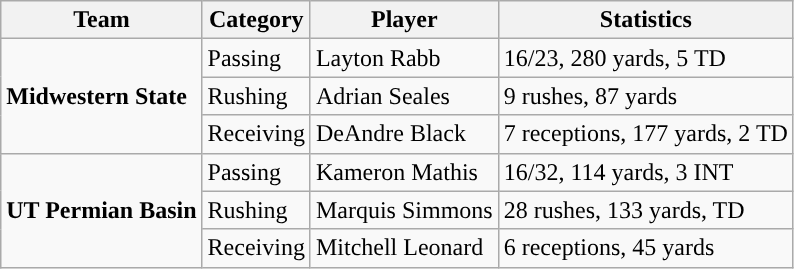<table class="wikitable" style="float: left;">
<tr>
<th>Team</th>
<th>Category</th>
<th>Player</th>
<th>Statistics</th>
</tr>
<tr>
<td rowspan=3><strong>Midwestern State</strong></td>
<td>Passing</td>
<td>Layton Rabb</td>
<td>16/23, 280 yards, 5 TD</td>
</tr>
<tr>
<td>Rushing</td>
<td>Adrian Seales</td>
<td>9 rushes, 87 yards</td>
</tr>
<tr>
<td>Receiving</td>
<td>DeAndre Black</td>
<td>7 receptions, 177 yards, 2 TD</td>
</tr>
<tr>
<td rowspan=3><strong>UT Permian Basin</strong></td>
<td>Passing</td>
<td>Kameron Mathis</td>
<td>16/32, 114 yards, 3 INT</td>
</tr>
<tr>
<td>Rushing</td>
<td>Marquis Simmons</td>
<td>28 rushes, 133 yards, TD</td>
</tr>
<tr>
<td>Receiving</td>
<td>Mitchell Leonard</td>
<td>6 receptions, 45 yards</td>
</tr>
</table>
